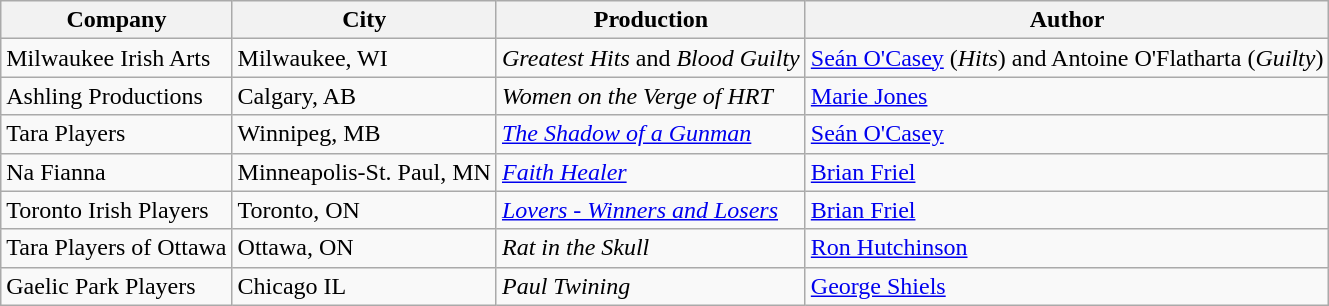<table class="wikitable">
<tr>
<th>Company</th>
<th>City</th>
<th>Production</th>
<th>Author</th>
</tr>
<tr>
<td>Milwaukee Irish Arts</td>
<td>Milwaukee, WI</td>
<td><em>Greatest Hits</em> and <em>Blood Guilty</em></td>
<td><a href='#'>Seán O'Casey</a> (<em>Hits</em>) and Antoine O'Flatharta (<em>Guilty</em>)</td>
</tr>
<tr>
<td>Ashling Productions</td>
<td>Calgary, AB</td>
<td><em>Women on the Verge of HRT</em></td>
<td><a href='#'>Marie Jones</a></td>
</tr>
<tr>
<td>Tara Players</td>
<td>Winnipeg, MB</td>
<td><em><a href='#'>The Shadow of a Gunman</a></em></td>
<td><a href='#'>Seán O'Casey</a></td>
</tr>
<tr>
<td>Na Fianna</td>
<td>Minneapolis-St. Paul, MN</td>
<td><em><a href='#'>Faith Healer</a></em></td>
<td><a href='#'>Brian Friel</a></td>
</tr>
<tr>
<td>Toronto Irish Players</td>
<td>Toronto, ON</td>
<td><em><a href='#'>Lovers - Winners and Losers</a></em></td>
<td><a href='#'>Brian Friel</a></td>
</tr>
<tr>
<td>Tara Players of Ottawa</td>
<td>Ottawa, ON</td>
<td><em>Rat in the Skull</em></td>
<td><a href='#'>Ron Hutchinson</a></td>
</tr>
<tr>
<td>Gaelic Park Players</td>
<td>Chicago IL</td>
<td><em>Paul Twining</em></td>
<td><a href='#'>George Shiels</a></td>
</tr>
</table>
